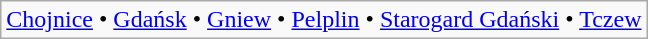<table class="wikitable">
<tr>
<td><a href='#'>Chojnice</a> • <a href='#'>Gdańsk</a> • <a href='#'>Gniew</a> • <a href='#'>Pelplin</a> • <a href='#'>Starogard Gdański</a> • <a href='#'>Tczew</a></td>
</tr>
</table>
